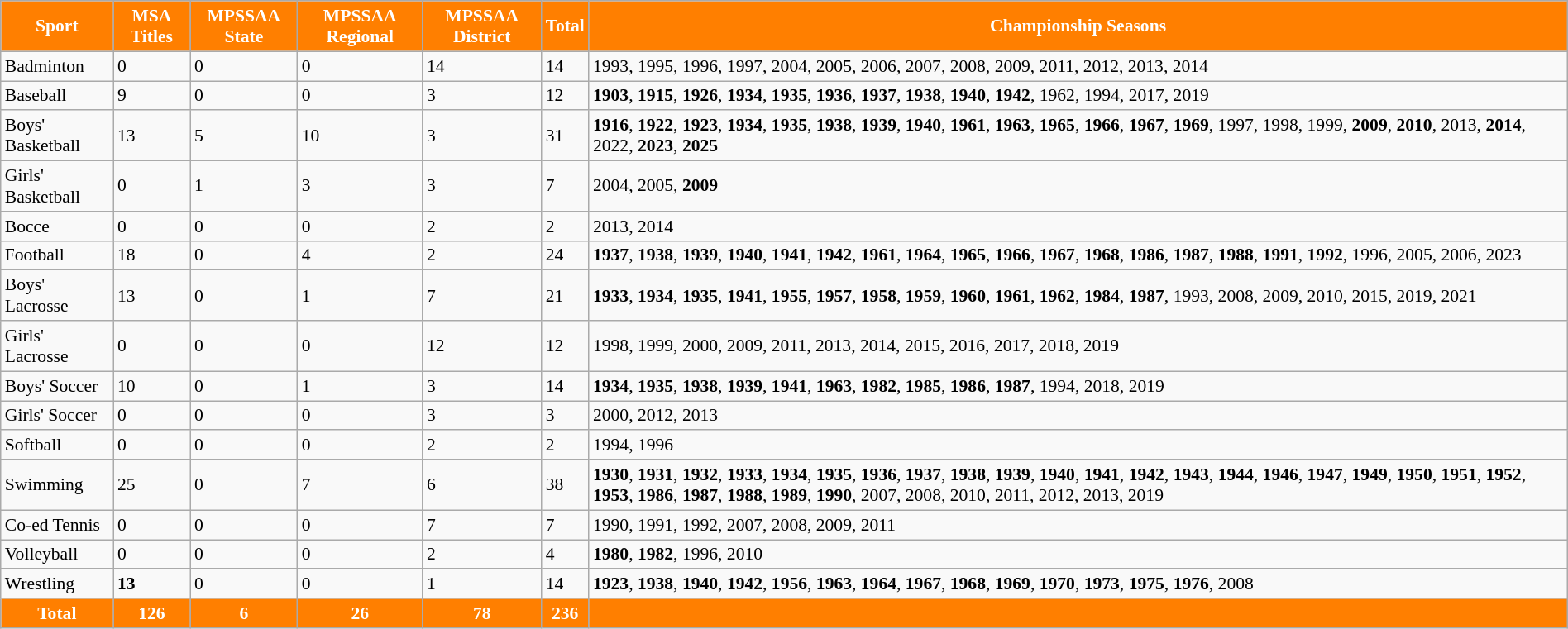<table class="wikitable sortable" style="width:100%; font-size:90%;">
<tr>
<th style="background:#FF7F00; color:white;">Sport</th>
<th style="background:#FF7F00; color:white;">MSA Titles</th>
<th style="background:#FF7F00; color:white;">MPSSAA State</th>
<th style="background:#FF7F00; color:white;">MPSSAA Regional</th>
<th style="background:#FF7F00; color:white;">MPSSAA District</th>
<th style="background:#FF7F00; color:white;">Total</th>
<th style="background:#FF7F00; color:white;">Championship Seasons</th>
</tr>
<tr>
<td>Badminton</td>
<td>0</td>
<td>0</td>
<td>0</td>
<td>14</td>
<td>14</td>
<td>1993, 1995, 1996, 1997, 2004, 2005, 2006, 2007, 2008, 2009, 2011, 2012, 2013, 2014</td>
</tr>
<tr>
<td>Baseball</td>
<td>9</td>
<td>0</td>
<td>0</td>
<td>3</td>
<td>12</td>
<td><strong>1903</strong>, <strong>1915</strong>, <strong>1926</strong>, <strong>1934</strong>, <strong>1935</strong>, <strong>1936</strong>, <strong>1937</strong>, <strong>1938</strong>, <strong>1940</strong>, <strong>1942</strong>, 1962, 1994, 2017, 2019</td>
</tr>
<tr>
<td>Boys' Basketball</td>
<td>13</td>
<td>5</td>
<td>10</td>
<td>3</td>
<td>31</td>
<td><strong>1916</strong>, <strong>1922</strong>, <strong>1923</strong>, <strong>1934</strong>, <strong>1935</strong>, <strong>1938</strong>, <strong>1939</strong>, <strong>1940</strong>, <strong>1961</strong>, <strong>1963</strong>, <strong>1965</strong>, <strong>1966</strong>, <strong>1967</strong>, <strong>1969</strong>, 1997, 1998, 1999, <strong>2009</strong>, <strong>2010</strong>, 2013, <strong>2014</strong>, 2022, <strong>2023</strong>, <strong>2025</strong></td>
</tr>
<tr>
<td>Girls' Basketball</td>
<td>0</td>
<td>1</td>
<td>3</td>
<td>3</td>
<td>7</td>
<td>2004, 2005, <strong>2009</strong></td>
</tr>
<tr>
<td>Bocce</td>
<td>0</td>
<td>0</td>
<td>0</td>
<td>2</td>
<td>2</td>
<td>2013, 2014</td>
</tr>
<tr>
<td>Football</td>
<td>18</td>
<td>0</td>
<td>4</td>
<td>2</td>
<td>24</td>
<td><strong>1937</strong>, <strong>1938</strong>, <strong>1939</strong>, <strong>1940</strong>, <strong>1941</strong>, <strong>1942</strong>, <strong>1961</strong>, <strong>1964</strong>, <strong>1965</strong>, <strong>1966</strong>, <strong>1967</strong>, <strong>1968</strong>, <strong>1986</strong>, <strong>1987</strong>, <strong>1988</strong>, <strong>1991</strong>, <strong>1992</strong>, 1996, 2005, 2006, 2023</td>
</tr>
<tr>
<td>Boys' Lacrosse</td>
<td>13</td>
<td>0</td>
<td>1</td>
<td>7</td>
<td>21</td>
<td><strong>1933</strong>, <strong>1934</strong>, <strong>1935</strong>, <strong>1941</strong>, <strong>1955</strong>, <strong>1957</strong>, <strong>1958</strong>, <strong>1959</strong>, <strong>1960</strong>, <strong>1961</strong>, <strong>1962</strong>, <strong>1984</strong>, <strong>1987</strong>, 1993, 2008, 2009, 2010, 2015, 2019, 2021</td>
</tr>
<tr>
<td>Girls' Lacrosse</td>
<td>0</td>
<td>0</td>
<td>0</td>
<td>12</td>
<td>12</td>
<td>1998, 1999, 2000, 2009, 2011, 2013, 2014, 2015, 2016, 2017, 2018, 2019</td>
</tr>
<tr>
<td>Boys' Soccer</td>
<td>10</td>
<td>0</td>
<td>1</td>
<td>3</td>
<td>14</td>
<td><strong>1934</strong>, <strong>1935</strong>, <strong>1938</strong>, <strong>1939</strong>, <strong>1941</strong>, <strong>1963</strong>, <strong>1982</strong>, <strong>1985</strong>, <strong>1986</strong>, <strong>1987</strong>, 1994, 2018, 2019</td>
</tr>
<tr>
<td>Girls' Soccer</td>
<td>0</td>
<td>0</td>
<td>0</td>
<td>3</td>
<td>3</td>
<td>2000, 2012, 2013</td>
</tr>
<tr>
<td>Softball</td>
<td>0</td>
<td>0</td>
<td>0</td>
<td>2</td>
<td>2</td>
<td>1994, 1996</td>
</tr>
<tr>
<td>Swimming</td>
<td>25</td>
<td>0</td>
<td>7</td>
<td>6</td>
<td>38</td>
<td><strong>1930</strong>, <strong>1931</strong>, <strong>1932</strong>, <strong>1933</strong>, <strong>1934</strong>, <strong>1935</strong>, <strong>1936</strong>, <strong>1937</strong>, <strong>1938</strong>, <strong>1939</strong>, <strong>1940</strong>, <strong>1941</strong>, <strong>1942</strong>, <strong>1943</strong>, <strong>1944</strong>, <strong>1946</strong>, <strong>1947</strong>, <strong>1949</strong>, <strong>1950</strong>, <strong>1951</strong>, <strong>1952</strong>, <strong>1953</strong>, <strong>1986</strong>, <strong>1987</strong>, <strong>1988</strong>, <strong>1989</strong>, <strong>1990</strong>, 2007, 2008, 2010, 2011, 2012, 2013, 2019</td>
</tr>
<tr>
<td>Co-ed Tennis</td>
<td>0</td>
<td>0</td>
<td>0</td>
<td>7</td>
<td>7</td>
<td>1990, 1991, 1992, 2007, 2008, 2009, 2011</td>
</tr>
<tr>
<td>Volleyball</td>
<td>0</td>
<td>0</td>
<td>0</td>
<td>2</td>
<td>4</td>
<td><strong>1980</strong>, <strong>1982</strong>, 1996, 2010</td>
</tr>
<tr>
<td>Wrestling</td>
<td><strong>13</strong></td>
<td>0</td>
<td>0</td>
<td>1</td>
<td>14</td>
<td><strong>1923</strong>, <strong>1938</strong>, <strong>1940</strong>, <strong>1942</strong>, <strong>1956</strong>, <strong>1963</strong>, <strong>1964</strong>, <strong>1967</strong>, <strong>1968</strong>, <strong>1969</strong>, <strong>1970</strong>, <strong>1973</strong>, <strong>1975</strong>, <strong>1976</strong>, 2008</td>
</tr>
<tr>
<th style="background:#FF7F00; color:white;"><strong>Total</strong></th>
<th style="background:#FF7F00; color:white;"><strong>126</strong></th>
<th style="background:#FF7F00; color:white;"><strong>6</strong></th>
<th style="background:#FF7F00; color:white;"><strong>26</strong></th>
<th style="background:#FF7F00; color:white;"><strong>78</strong></th>
<th style="background:#FF7F00; color:white;"><strong>236</strong></th>
<th style="background:#FF7F00; color:white;"></th>
</tr>
</table>
